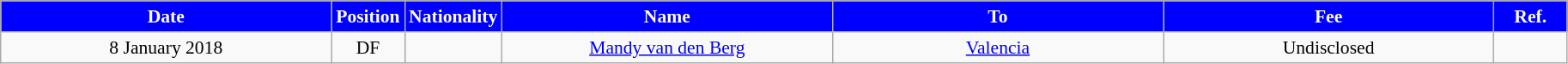<table class="wikitable" style="text-align:center; font-size:90%; ">
<tr>
<th style="background:#00f; color:white; width:250px;">Date</th>
<th style="background:#00f; color:white; width:50px;">Position</th>
<th style="background:#00f; color:white; width:50px;">Nationality</th>
<th style="background:#00f; color:white; width:250px;">Name</th>
<th style="background:#00f; color:white; width:250px;">To</th>
<th style="background:#00f; color:white; width:250px;">Fee</th>
<th style="background:#00f; color:white; width:50px;">Ref.</th>
</tr>
<tr>
<td>8 January 2018</td>
<td>DF</td>
<td></td>
<td><a href='#'>Mandy van den Berg</a></td>
<td><a href='#'>Valencia</a></td>
<td>Undisclosed</td>
<td></td>
</tr>
</table>
